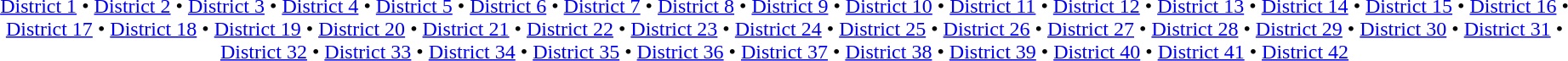<table id=toc class=toc summary=Contents>
<tr>
<td align=center><br><a href='#'>District 1</a> • <a href='#'>District 2</a> • <a href='#'>District 3</a> • <a href='#'>District 4</a> • <a href='#'>District 5</a> • <a href='#'>District 6</a> • <a href='#'>District 7</a> • <a href='#'>District 8</a> • <a href='#'>District 9</a> • <a href='#'>District 10</a> • <a href='#'>District 11</a> • <a href='#'>District 12</a> • <a href='#'>District 13</a> • <a href='#'>District 14</a> • <a href='#'>District 15</a> • <a href='#'>District 16</a> • <a href='#'>District 17</a> • <a href='#'>District 18</a> • <a href='#'>District 19</a> • <a href='#'>District 20</a> • <a href='#'>District 21</a> • <a href='#'>District 22</a> • <a href='#'>District 23</a> • <a href='#'>District 24</a> • <a href='#'>District 25</a> • <a href='#'>District 26</a> • <a href='#'>District 27</a> • <a href='#'>District 28</a> • <a href='#'>District 29</a> • <a href='#'>District 30</a> • <a href='#'>District 31</a> • <a href='#'>District 32</a> • <a href='#'>District 33</a> • <a href='#'>District 34</a> • <a href='#'>District 35</a> • <a href='#'>District 36</a> • <a href='#'>District 37</a> • <a href='#'>District 38</a> • <a href='#'>District 39</a> • <a href='#'>District 40</a> • <a href='#'>District 41</a> • <a href='#'>District 42</a></td>
</tr>
</table>
